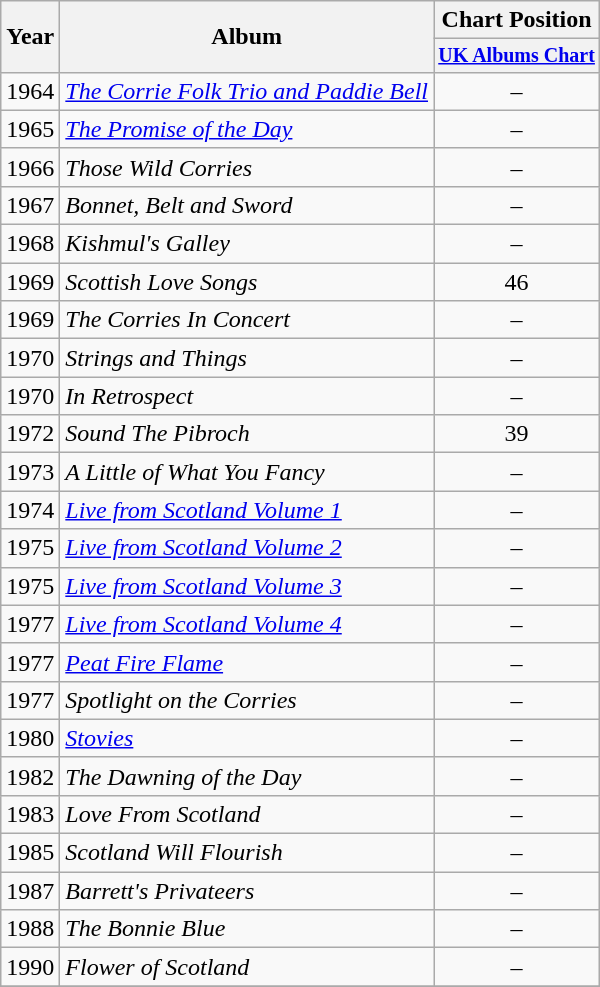<table class='wikitable'>
<tr>
<th rowspan=2>Year</th>
<th rowspan=2>Album</th>
<th colspan=1>Chart Position</th>
</tr>
<tr style=font-size:smaller;>
<th><a href='#'>UK Albums Chart</a></th>
</tr>
<tr>
<td>1964</td>
<td><em><a href='#'>The Corrie Folk Trio and Paddie Bell</a></em></td>
<td align="center">–</td>
</tr>
<tr>
<td>1965</td>
<td><em><a href='#'>The Promise of the Day</a></em></td>
<td align="center">–</td>
</tr>
<tr>
<td>1966</td>
<td><em>Those Wild Corries</em></td>
<td align="center">–</td>
</tr>
<tr>
<td>1967</td>
<td><em>Bonnet, Belt and Sword</em></td>
<td align="center">–</td>
</tr>
<tr>
<td>1968</td>
<td><em>Kishmul's Galley</em></td>
<td align="center">–</td>
</tr>
<tr>
<td>1969</td>
<td><em>Scottish Love Songs</em><br></td>
<td align="center">46</td>
</tr>
<tr>
<td>1969</td>
<td><em>The Corries In Concert</em><br></td>
<td align="center">–</td>
</tr>
<tr>
<td>1970</td>
<td><em>Strings and Things</em></td>
<td align="center">–</td>
</tr>
<tr>
<td>1970</td>
<td><em>In Retrospect</em></td>
<td align="center">–</td>
</tr>
<tr>
<td>1972</td>
<td><em>Sound The Pibroch</em><br></td>
<td align="center">39</td>
</tr>
<tr>
<td>1973</td>
<td><em>A Little of What You Fancy</em></td>
<td align="center">–</td>
</tr>
<tr>
<td>1974</td>
<td><em><a href='#'>Live from Scotland Volume 1</a></em></td>
<td align="center">–</td>
</tr>
<tr>
<td>1975</td>
<td><em><a href='#'>Live from Scotland Volume 2</a></em></td>
<td align="center">–</td>
</tr>
<tr>
<td>1975</td>
<td><em><a href='#'>Live from Scotland Volume 3</a></em></td>
<td align="center">–</td>
</tr>
<tr>
<td>1977</td>
<td><em><a href='#'>Live from Scotland Volume 4</a></em></td>
<td align="center">–</td>
</tr>
<tr>
<td>1977</td>
<td><em><a href='#'>Peat Fire Flame</a></em></td>
<td align="center">–</td>
</tr>
<tr>
<td>1977</td>
<td><em>Spotlight on the Corries</em></td>
<td align="center">–</td>
</tr>
<tr>
<td>1980</td>
<td><em><a href='#'>Stovies</a></em></td>
<td align="center">–</td>
</tr>
<tr>
<td>1982</td>
<td><em>The Dawning of the Day</em></td>
<td align="center">–</td>
</tr>
<tr>
<td>1983</td>
<td><em>Love From Scotland</em></td>
<td align="center">–</td>
</tr>
<tr>
<td>1985</td>
<td><em>Scotland Will Flourish</em></td>
<td align="center">–</td>
</tr>
<tr>
<td>1987</td>
<td><em>Barrett's Privateers</em></td>
<td align="center">–</td>
</tr>
<tr>
<td>1988</td>
<td><em>The Bonnie Blue</em></td>
<td align="center">–</td>
</tr>
<tr>
<td>1990</td>
<td><em>Flower of Scotland</em></td>
<td align="center">–</td>
</tr>
<tr>
</tr>
</table>
